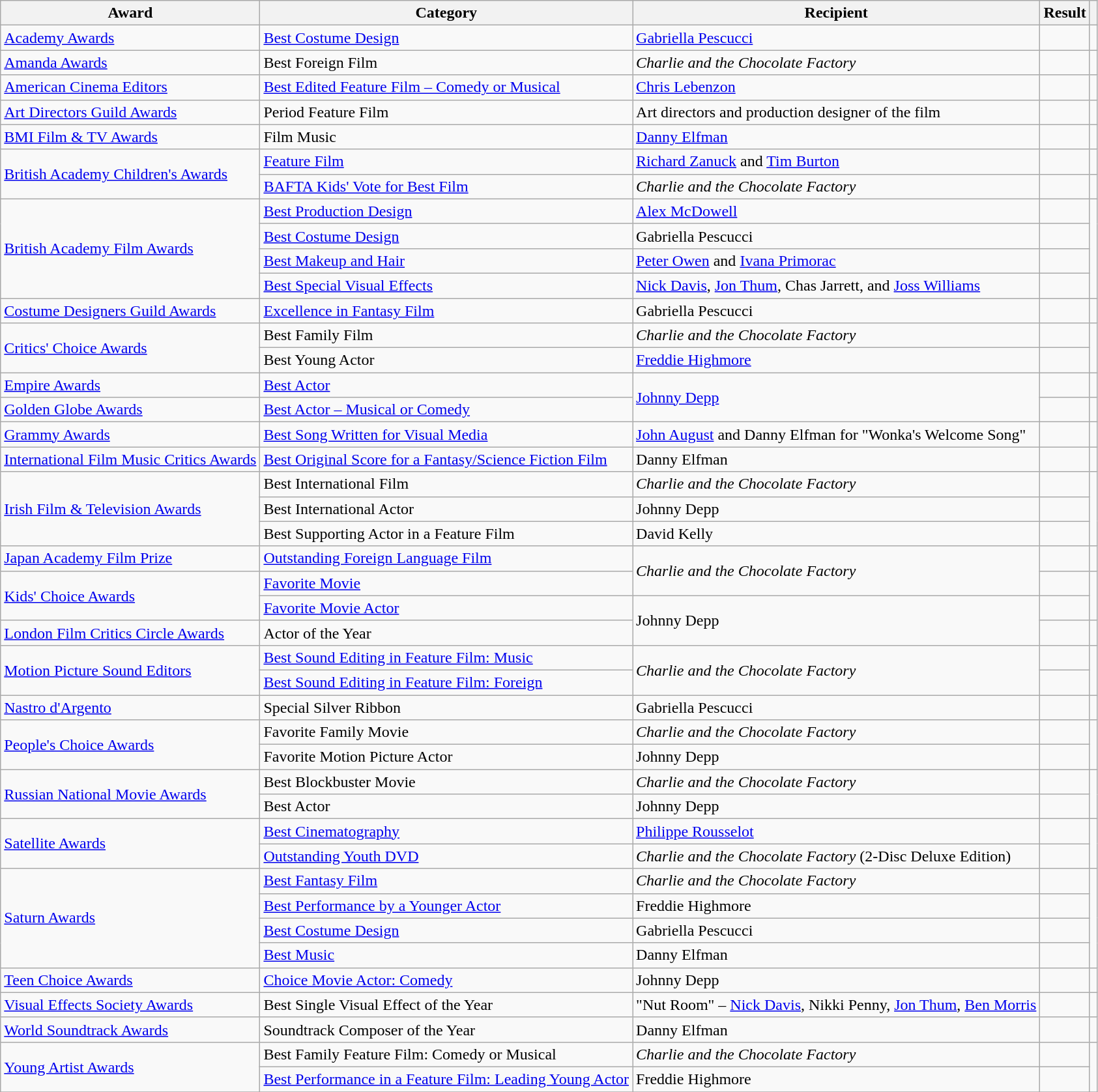<table class="wikitable plainrowheaders sortable">
<tr>
<th scope="col">Award</th>
<th scope="col">Category</th>
<th scope="col">Recipient</th>
<th scope="col">Result</th>
<th scope="col"></th>
</tr>
<tr>
<td><a href='#'>Academy Awards</a></td>
<td><a href='#'>Best Costume Design</a></td>
<td><a href='#'>Gabriella Pescucci</a></td>
<td></td>
<td></td>
</tr>
<tr>
<td><a href='#'>Amanda Awards</a></td>
<td>Best Foreign Film</td>
<td><em>Charlie and the Chocolate Factory</em></td>
<td></td>
<td></td>
</tr>
<tr>
<td><a href='#'>American Cinema Editors</a></td>
<td><a href='#'>Best Edited Feature Film – Comedy or Musical</a></td>
<td><a href='#'>Chris Lebenzon</a></td>
<td></td>
<td></td>
</tr>
<tr>
<td><a href='#'>Art Directors Guild Awards</a></td>
<td>Period Feature Film</td>
<td>Art directors and production designer of the film</td>
<td></td>
<td></td>
</tr>
<tr>
<td><a href='#'>BMI Film & TV Awards</a></td>
<td>Film Music</td>
<td><a href='#'>Danny Elfman</a></td>
<td></td>
<td></td>
</tr>
<tr>
<td rowspan=2><a href='#'>British Academy Children's Awards</a></td>
<td><a href='#'>Feature Film</a></td>
<td><a href='#'>Richard Zanuck</a> and <a href='#'>Tim Burton</a></td>
<td></td>
<td></td>
</tr>
<tr>
<td><a href='#'>BAFTA Kids' Vote for Best Film</a></td>
<td><em>Charlie and the Chocolate Factory</em></td>
<td></td>
<td></td>
</tr>
<tr>
<td rowspan=4><a href='#'>British Academy Film Awards</a></td>
<td><a href='#'>Best Production Design</a></td>
<td><a href='#'>Alex McDowell</a></td>
<td></td>
<td rowspan=4></td>
</tr>
<tr>
<td><a href='#'>Best Costume Design</a></td>
<td>Gabriella Pescucci</td>
<td></td>
</tr>
<tr>
<td><a href='#'>Best Makeup and Hair</a></td>
<td><a href='#'>Peter Owen</a> and <a href='#'>Ivana Primorac</a></td>
<td></td>
</tr>
<tr>
<td><a href='#'>Best Special Visual Effects</a></td>
<td><a href='#'>Nick Davis</a>, <a href='#'>Jon Thum</a>, Chas Jarrett, and <a href='#'>Joss Williams</a></td>
<td></td>
</tr>
<tr>
<td><a href='#'>Costume Designers Guild Awards</a></td>
<td><a href='#'>Excellence in Fantasy Film</a></td>
<td>Gabriella Pescucci</td>
<td></td>
<td></td>
</tr>
<tr>
<td rowspan=2><a href='#'>Critics' Choice Awards</a></td>
<td>Best Family Film</td>
<td><em>Charlie and the Chocolate Factory</em></td>
<td></td>
<td rowspan=2></td>
</tr>
<tr>
<td>Best Young Actor</td>
<td><a href='#'>Freddie Highmore</a></td>
<td></td>
</tr>
<tr>
<td><a href='#'>Empire Awards</a></td>
<td><a href='#'>Best Actor</a></td>
<td rowspan=2><a href='#'>Johnny Depp</a></td>
<td></td>
<td></td>
</tr>
<tr>
<td><a href='#'>Golden Globe Awards</a></td>
<td><a href='#'>Best Actor – Musical or Comedy</a></td>
<td></td>
<td></td>
</tr>
<tr>
<td><a href='#'>Grammy Awards</a></td>
<td><a href='#'>Best Song Written for Visual Media</a></td>
<td><a href='#'>John August</a> and Danny Elfman for "Wonka's Welcome Song"</td>
<td></td>
<td></td>
</tr>
<tr>
<td><a href='#'>International Film Music Critics Awards</a></td>
<td><a href='#'>Best Original Score for a Fantasy/Science Fiction Film</a></td>
<td>Danny Elfman</td>
<td></td>
<td></td>
</tr>
<tr>
<td rowspan=3><a href='#'>Irish Film & Television Awards</a></td>
<td>Best International Film</td>
<td><em>Charlie and the Chocolate Factory</em></td>
<td></td>
<td rowspan=3></td>
</tr>
<tr>
<td>Best International Actor</td>
<td>Johnny Depp</td>
<td></td>
</tr>
<tr>
<td>Best Supporting Actor in a Feature Film</td>
<td>David Kelly</td>
<td></td>
</tr>
<tr>
<td><a href='#'>Japan Academy Film Prize</a></td>
<td><a href='#'>Outstanding Foreign Language Film</a></td>
<td rowspan=2><em>Charlie and the Chocolate Factory</em></td>
<td></td>
<td></td>
</tr>
<tr>
<td rowspan=2><a href='#'>Kids' Choice Awards</a></td>
<td><a href='#'>Favorite Movie</a></td>
<td></td>
<td rowspan=2></td>
</tr>
<tr>
<td><a href='#'>Favorite Movie Actor</a></td>
<td rowspan=2>Johnny Depp</td>
<td></td>
</tr>
<tr>
<td><a href='#'>London Film Critics Circle Awards</a></td>
<td>Actor of the Year</td>
<td></td>
<td></td>
</tr>
<tr>
<td rowspan=2><a href='#'>Motion Picture Sound Editors</a></td>
<td><a href='#'>Best Sound Editing in Feature Film: Music</a></td>
<td rowspan=2><em>Charlie and the Chocolate Factory</em></td>
<td></td>
<td rowspan=2></td>
</tr>
<tr>
<td><a href='#'>Best Sound Editing in Feature Film: Foreign</a></td>
<td></td>
</tr>
<tr>
<td><a href='#'>Nastro d'Argento</a></td>
<td>Special Silver Ribbon</td>
<td>Gabriella Pescucci</td>
<td></td>
<td></td>
</tr>
<tr>
<td rowspan=2><a href='#'>People's Choice Awards</a></td>
<td>Favorite Family Movie</td>
<td><em>Charlie and the Chocolate Factory</em></td>
<td></td>
<td rowspan=2></td>
</tr>
<tr>
<td>Favorite Motion Picture Actor</td>
<td>Johnny Depp</td>
<td></td>
</tr>
<tr>
<td rowspan=2><a href='#'>Russian National Movie Awards</a></td>
<td>Best Blockbuster Movie</td>
<td><em>Charlie and the Chocolate Factory</em></td>
<td></td>
<td rowspan=2></td>
</tr>
<tr>
<td>Best Actor</td>
<td>Johnny Depp</td>
<td></td>
</tr>
<tr>
<td rowspan=2><a href='#'>Satellite Awards</a></td>
<td><a href='#'>Best Cinematography</a></td>
<td><a href='#'>Philippe Rousselot</a></td>
<td></td>
<td rowspan=2></td>
</tr>
<tr>
<td><a href='#'>Outstanding Youth DVD</a></td>
<td><em>Charlie and the Chocolate Factory</em> (2-Disc Deluxe Edition)</td>
<td></td>
</tr>
<tr>
<td rowspan=4><a href='#'>Saturn Awards</a></td>
<td><a href='#'>Best Fantasy Film</a></td>
<td><em>Charlie and the Chocolate Factory</em></td>
<td></td>
<td rowspan=4></td>
</tr>
<tr>
<td><a href='#'>Best Performance by a Younger Actor</a></td>
<td>Freddie Highmore</td>
<td></td>
</tr>
<tr>
<td><a href='#'>Best Costume Design</a></td>
<td>Gabriella Pescucci</td>
<td></td>
</tr>
<tr>
<td><a href='#'>Best Music</a></td>
<td>Danny Elfman</td>
<td></td>
</tr>
<tr>
<td><a href='#'>Teen Choice Awards</a></td>
<td><a href='#'>Choice Movie Actor: Comedy</a></td>
<td>Johnny Depp</td>
<td></td>
<td></td>
</tr>
<tr>
<td><a href='#'>Visual Effects Society Awards</a></td>
<td>Best Single Visual Effect of the Year</td>
<td>"Nut Room" – <a href='#'>Nick Davis</a>, Nikki Penny, <a href='#'>Jon Thum</a>, <a href='#'>Ben Morris</a></td>
<td></td>
<td></td>
</tr>
<tr>
<td><a href='#'>World Soundtrack Awards</a></td>
<td>Soundtrack Composer of the Year</td>
<td>Danny Elfman</td>
<td></td>
<td></td>
</tr>
<tr>
<td rowspan=2><a href='#'>Young Artist Awards</a></td>
<td>Best Family Feature Film: Comedy or Musical</td>
<td><em>Charlie and the Chocolate Factory</em></td>
<td></td>
<td rowspan=2></td>
</tr>
<tr>
<td><a href='#'>Best Performance in a Feature Film: Leading Young Actor</a></td>
<td>Freddie Highmore</td>
<td></td>
</tr>
<tr>
</tr>
</table>
